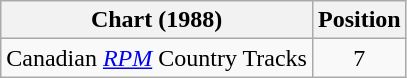<table class="wikitable">
<tr>
<th>Chart (1988)</th>
<th>Position</th>
</tr>
<tr>
<td align="left">Canadian <em><a href='#'>RPM</a></em> Country Tracks</td>
<td align="center">7</td>
</tr>
</table>
